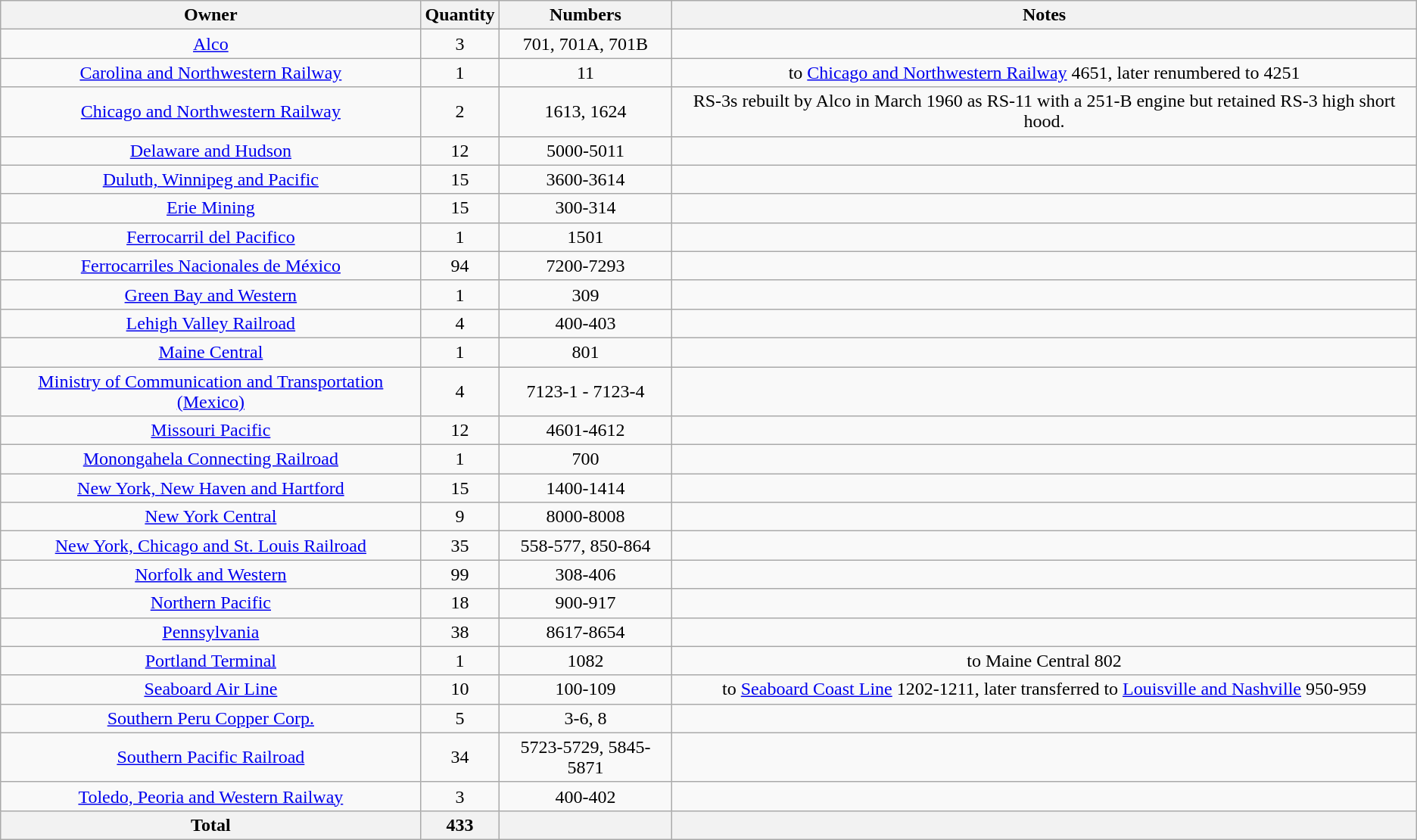<table class="wikitable">
<tr>
<th>Owner</th>
<th>Quantity</th>
<th>Numbers</th>
<th>Notes</th>
</tr>
<tr align = "center">
<td><a href='#'>Alco</a></td>
<td>3</td>
<td>701, 701A, 701B</td>
<td></td>
</tr>
<tr align = "center">
<td><a href='#'>Carolina and Northwestern Railway</a></td>
<td>1</td>
<td>11</td>
<td>to <a href='#'>Chicago and Northwestern Railway</a> 4651, later renumbered to 4251</td>
</tr>
<tr align = "center">
<td><a href='#'>Chicago and Northwestern Railway</a></td>
<td>2</td>
<td>1613, 1624</td>
<td>RS-3s rebuilt by Alco in March 1960 as RS-11 with a 251-B engine but retained RS-3 high short hood.</td>
</tr>
<tr align = "center">
<td><a href='#'>Delaware and Hudson</a></td>
<td>12</td>
<td>5000-5011</td>
<td></td>
</tr>
<tr align = "center">
<td><a href='#'>Duluth, Winnipeg and Pacific</a></td>
<td>15</td>
<td>3600-3614</td>
<td></td>
</tr>
<tr align = "center">
<td><a href='#'>Erie Mining</a></td>
<td>15</td>
<td>300-314</td>
<td></td>
</tr>
<tr align = "center">
<td><a href='#'>Ferrocarril del Pacifico</a></td>
<td>1</td>
<td>1501</td>
<td></td>
</tr>
<tr align = "center">
<td><a href='#'>Ferrocarriles Nacionales de México</a></td>
<td>94</td>
<td>7200-7293</td>
<td></td>
</tr>
<tr align = "center">
<td><a href='#'>Green Bay and Western</a></td>
<td>1</td>
<td>309</td>
<td></td>
</tr>
<tr align = "center">
<td><a href='#'>Lehigh Valley Railroad</a></td>
<td>4</td>
<td>400-403</td>
<td></td>
</tr>
<tr align = "center">
<td><a href='#'>Maine Central</a></td>
<td>1</td>
<td>801</td>
<td></td>
</tr>
<tr align = "center">
<td><a href='#'>Ministry of Communication and Transportation (Mexico)</a></td>
<td>4</td>
<td>7123-1 - 7123-4</td>
<td></td>
</tr>
<tr align = "center">
<td><a href='#'>Missouri Pacific</a></td>
<td>12</td>
<td>4601-4612</td>
<td></td>
</tr>
<tr align = "center">
<td><a href='#'>Monongahela Connecting Railroad</a></td>
<td>1</td>
<td>700</td>
<td></td>
</tr>
<tr align = "center">
<td><a href='#'>New York, New Haven and Hartford</a></td>
<td>15</td>
<td>1400-1414</td>
<td></td>
</tr>
<tr align = "center">
<td><a href='#'>New York Central</a></td>
<td>9</td>
<td>8000-8008</td>
<td></td>
</tr>
<tr align = "center">
<td><a href='#'>New York, Chicago and St. Louis Railroad</a></td>
<td>35</td>
<td>558-577, 850-864</td>
<td></td>
</tr>
<tr align = "center">
<td><a href='#'>Norfolk and Western</a></td>
<td>99</td>
<td>308-406</td>
<td></td>
</tr>
<tr align = "center">
<td><a href='#'>Northern Pacific</a></td>
<td>18</td>
<td>900-917</td>
<td></td>
</tr>
<tr align = "center">
<td><a href='#'>Pennsylvania</a></td>
<td>38</td>
<td>8617-8654</td>
<td></td>
</tr>
<tr align = "center">
<td><a href='#'>Portland Terminal</a></td>
<td>1</td>
<td>1082</td>
<td>to Maine Central 802</td>
</tr>
<tr align = "center">
<td><a href='#'>Seaboard Air Line</a></td>
<td>10</td>
<td>100-109</td>
<td>to <a href='#'>Seaboard Coast Line</a> 1202-1211, later transferred to <a href='#'>Louisville and Nashville</a> 950-959</td>
</tr>
<tr align = "center">
<td><a href='#'>Southern Peru Copper Corp.</a></td>
<td>5</td>
<td>3-6, 8</td>
<td></td>
</tr>
<tr align = "center">
<td><a href='#'>Southern Pacific Railroad</a></td>
<td>34</td>
<td>5723-5729, 5845-5871</td>
<td></td>
</tr>
<tr align = "center">
<td><a href='#'>Toledo, Peoria and Western Railway</a></td>
<td>3</td>
<td>400-402</td>
<td></td>
</tr>
<tr align = "center">
<th>Total</th>
<th>433</th>
<th></th>
<th></th>
</tr>
</table>
